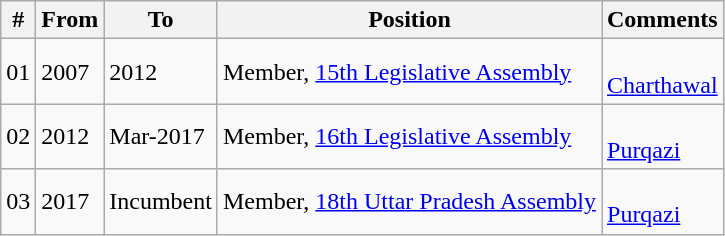<table class="wikitable sortable">
<tr>
<th>#</th>
<th>From</th>
<th>To</th>
<th>Position</th>
<th>Comments</th>
</tr>
<tr>
<td>01</td>
<td>2007</td>
<td>2012</td>
<td>Member, <a href='#'>15th Legislative Assembly</a></td>
<td><br><a href='#'>Charthawal</a></td>
</tr>
<tr>
<td>02</td>
<td>2012</td>
<td>Mar-2017</td>
<td>Member, <a href='#'>16th Legislative Assembly</a></td>
<td><br><a href='#'>Purqazi</a></td>
</tr>
<tr>
<td>03</td>
<td>2017</td>
<td>Incumbent</td>
<td>Member, <a href='#'>18th Uttar Pradesh Assembly</a></td>
<td><br><a href='#'>Purqazi</a></td>
</tr>
</table>
